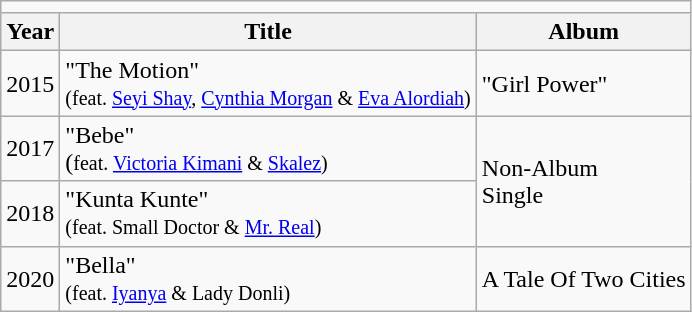<table class="wikitable sortable">
<tr>
<td colspan="3" style="font-size:110%"></td>
</tr>
<tr>
<th>Year</th>
<th>Title</th>
<th>Album</th>
</tr>
<tr>
<td>2015</td>
<td>"The Motion"<br><small>(feat. <a href='#'>Seyi Shay</a>, <a href='#'>Cynthia Morgan</a> & <a href='#'>Eva Alordiah</a>)</small></td>
<td>"Girl Power"</td>
</tr>
<tr>
<td>2017</td>
<td>"Bebe"<br>(<small>feat. <a href='#'>Victoria Kimani</a> & <a href='#'>Skalez</a>)</small></td>
<td rowspan="2">Non-Album<br>Single</td>
</tr>
<tr>
<td>2018</td>
<td>"Kunta Kunte"<br><small>(feat. Small Doctor & <a href='#'>Mr. Real</a>)</small></td>
</tr>
<tr>
<td>2020</td>
<td>"Bella"<br><small>(feat. <a href='#'>Iyanya</a> & Lady Donli)</small></td>
<td rowspan="2">A Tale Of Two Cities</td>
</tr>
</table>
